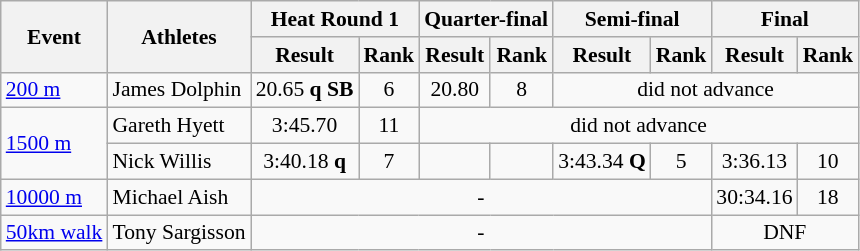<table class="wikitable" border="1" style="font-size:90%">
<tr>
<th rowspan="2">Event</th>
<th rowspan="2">Athletes</th>
<th colspan="2">Heat Round 1</th>
<th colspan="2">Quarter-final</th>
<th colspan="2">Semi-final</th>
<th colspan="2">Final</th>
</tr>
<tr>
<th>Result</th>
<th>Rank</th>
<th>Result</th>
<th>Rank</th>
<th>Result</th>
<th>Rank</th>
<th>Result</th>
<th>Rank</th>
</tr>
<tr>
<td><a href='#'>200 m</a></td>
<td>James Dolphin</td>
<td align=center>20.65 <strong>q</strong> <strong>SB</strong></td>
<td align=center>6</td>
<td align=center>20.80</td>
<td align=center>8</td>
<td align=center colspan=4>did not advance</td>
</tr>
<tr>
<td rowspan=2><a href='#'>1500 m</a></td>
<td>Gareth Hyett</td>
<td align=center>3:45.70</td>
<td align=center>11</td>
<td align=center colspan=6>did not advance</td>
</tr>
<tr>
<td>Nick Willis</td>
<td align=center>3:40.18 <strong>q</strong></td>
<td align=center>7</td>
<td align=center></td>
<td align=center></td>
<td align=center>3:43.34 <strong>Q</strong></td>
<td align=center>5</td>
<td align=center>3:36.13</td>
<td align=center>10</td>
</tr>
<tr>
<td><a href='#'>10000 m</a></td>
<td Michael Aish (athlete)>Michael Aish</td>
<td align=center colspan=6>-</td>
<td align=center>30:34.16</td>
<td align=center>18</td>
</tr>
<tr>
<td><a href='#'>50km walk</a></td>
<td>Tony Sargisson</td>
<td align=center colspan=6>-</td>
<td align=center colspan=2>DNF</td>
</tr>
</table>
